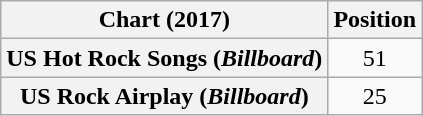<table class="wikitable plainrowheaders" style="text-align:center">
<tr>
<th scope="col">Chart (2017)</th>
<th scope="col">Position</th>
</tr>
<tr>
<th scope="row">US Hot Rock Songs (<em>Billboard</em>)</th>
<td>51</td>
</tr>
<tr>
<th scope="row">US Rock Airplay (<em>Billboard</em>)</th>
<td>25</td>
</tr>
</table>
